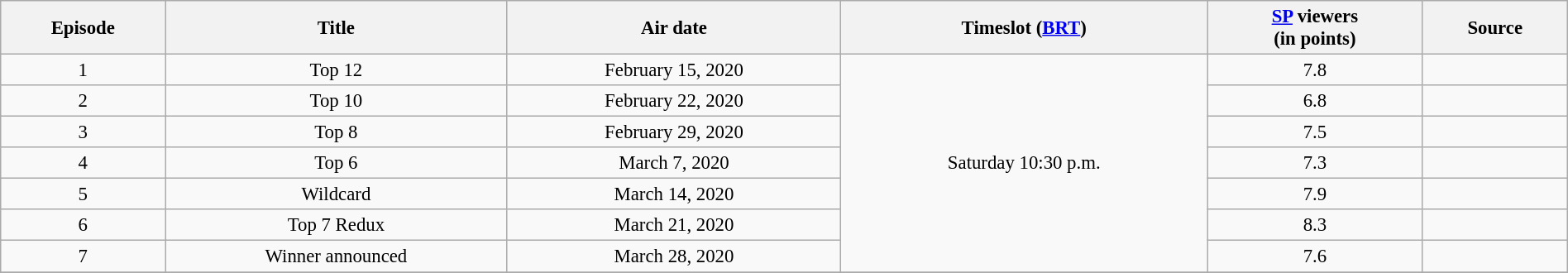<table class="wikitable sortable" style="text-align:center; font-size:95%; width: 100%">
<tr>
<th>Episode</th>
<th>Title</th>
<th>Air date</th>
<th>Timeslot (<a href='#'>BRT</a>)</th>
<th><a href='#'>SP</a> viewers<br>(in points)</th>
<th>Source</th>
</tr>
<tr>
<td>1</td>
<td>Top 12</td>
<td>February 15, 2020</td>
<td rowspan=7>Saturday 10:30 p.m.</td>
<td>7.8</td>
<td></td>
</tr>
<tr>
<td>2</td>
<td>Top 10</td>
<td>February 22, 2020</td>
<td>6.8</td>
<td></td>
</tr>
<tr>
<td>3</td>
<td>Top 8</td>
<td>February 29, 2020</td>
<td>7.5</td>
<td></td>
</tr>
<tr>
<td>4</td>
<td>Top 6</td>
<td>March 7, 2020</td>
<td>7.3</td>
<td></td>
</tr>
<tr>
<td>5</td>
<td>Wildcard</td>
<td>March 14, 2020</td>
<td>7.9</td>
<td></td>
</tr>
<tr>
<td>6</td>
<td>Top 7 Redux</td>
<td>March 21, 2020</td>
<td>8.3</td>
<td></td>
</tr>
<tr>
<td>7</td>
<td>Winner announced</td>
<td>March 28, 2020</td>
<td>7.6</td>
<td></td>
</tr>
<tr>
</tr>
</table>
